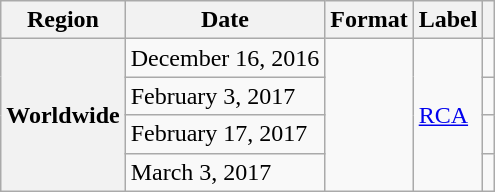<table class="wikitable plainrowheaders unsortable">
<tr>
<th>Region</th>
<th>Date</th>
<th>Format</th>
<th>Label</th>
<th></th>
</tr>
<tr>
<th scope="row" rowspan="4">Worldwide</th>
<td scope="row">December 16, 2016 </td>
<td scope="row" rowspan="4"></td>
<td scope="row" rowspan="4"><a href='#'>RCA</a></td>
<td></td>
</tr>
<tr>
<td scope="row">February 3, 2017</td>
<td></td>
</tr>
<tr>
<td scope="row">February 17, 2017 </td>
<td></td>
</tr>
<tr>
<td scope="row">March 3, 2017 </td>
<td></td>
</tr>
</table>
